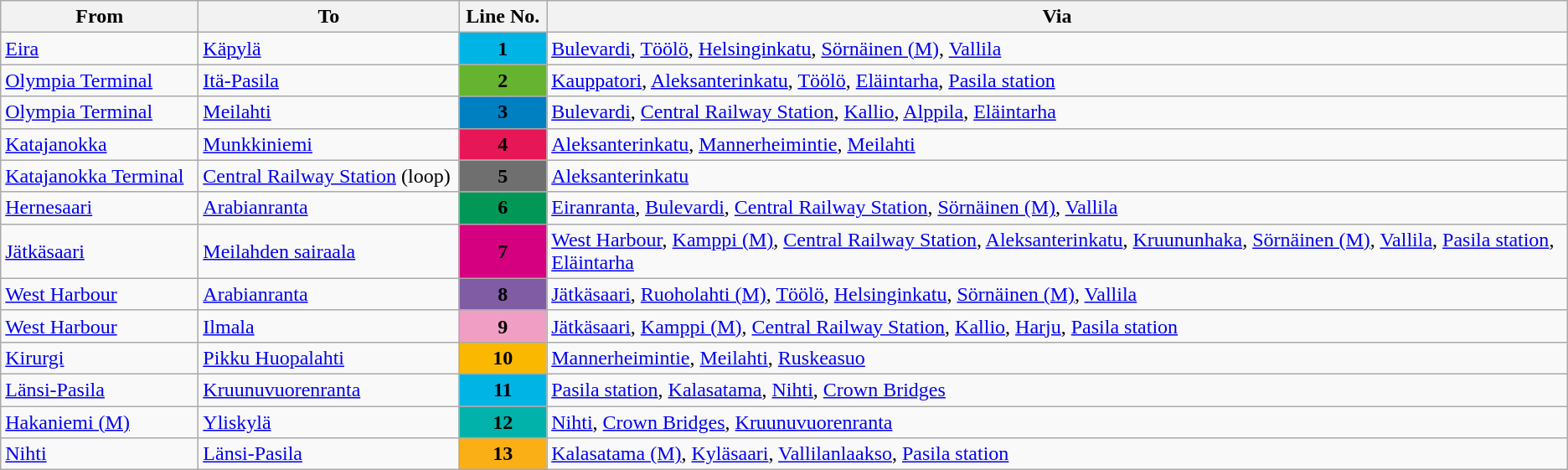<table class="wikitable mw-collapsible mw-collapsed">
<tr>
<th width="150px" align="center">From</th>
<th width="200px" align="center">To</th>
<th width="62.5px">Line No.</th>
<th align="center">Via</th>
</tr>
<tr>
<td><a href='#'>Eira</a></td>
<td><a href='#'>Käpylä</a></td>
<td align="center" bgcolor="#00b4e5"><span><strong>1</strong></span></td>
<td><a href='#'>Bulevardi</a>, <a href='#'>Töölö</a>, <a href='#'>Helsinginkatu</a>, <a href='#'>Sörnäinen (M)</a>, <a href='#'>Vallila</a></td>
</tr>
<tr>
<td><a href='#'>Olympia Terminal</a></td>
<td><a href='#'>Itä-Pasila</a></td>
<td align="center" bgcolor="#65b32e"><span><strong>2</strong></span></td>
<td><a href='#'>Kauppatori</a>, <a href='#'>Aleksanterinkatu</a>, <a href='#'>Töölö</a>, <a href='#'>Eläintarha</a>, <a href='#'>Pasila station</a></td>
</tr>
<tr>
<td><a href='#'>Olympia Terminal</a></td>
<td><a href='#'>Meilahti</a></td>
<td align="center" bgcolor="#007fc1"><span><strong>3</strong></span></td>
<td><a href='#'>Bulevardi</a>, <a href='#'>Central Railway Station</a>, <a href='#'>Kallio</a>, <a href='#'>Alppila</a>, <a href='#'>Eläintarha</a></td>
</tr>
<tr>
<td><a href='#'>Katajanokka</a></td>
<td><a href='#'>Munkkiniemi</a></td>
<td align="center" bgcolor="#e61657"><span><strong>4</strong></span></td>
<td><a href='#'>Aleksanterinkatu</a>, <a href='#'>Mannerheimintie</a>, <a href='#'>Meilahti</a></td>
</tr>
<tr>
<td><a href='#'>Katajanokka Terminal</a></td>
<td><a href='#'>Central Railway Station</a> (loop)</td>
<td align="center" bgcolor="#706f6f"><span><strong>5</strong></span></td>
<td><a href='#'>Aleksanterinkatu</a></td>
</tr>
<tr>
<td><a href='#'>Hernesaari</a></td>
<td><a href='#'>Arabianranta</a></td>
<td align="center" bgcolor="#009757"><span><strong>6</strong></span></td>
<td><a href='#'>Eiranranta</a>, <a href='#'>Bulevardi</a>, <a href='#'>Central Railway Station</a>, <a href='#'>Sörnäinen (M)</a>, <a href='#'>Vallila</a></td>
</tr>
<tr>
<td><a href='#'>Jätkäsaari</a></td>
<td><a href='#'>Meilahden sairaala</a></td>
<td align="center" bgcolor="#d5007f"><span><strong>7</strong></span></td>
<td><a href='#'>West Harbour</a>, <a href='#'>Kamppi (M)</a>, <a href='#'>Central Railway Station</a>, <a href='#'>Aleksanterinkatu</a>, <a href='#'>Kruununhaka</a>, <a href='#'>Sörnäinen (M)</a>, <a href='#'>Vallila</a>, <a href='#'>Pasila station</a>, <a href='#'>Eläintarha</a></td>
</tr>
<tr>
<td><a href='#'>West Harbour</a></td>
<td><a href='#'>Arabianranta</a></td>
<td align="center" bgcolor="#7f5ca3"><span><strong>8</strong></span></td>
<td><a href='#'>Jätkäsaari</a>, <a href='#'>Ruoholahti (M)</a>, <a href='#'>Töölö</a>, <a href='#'>Helsinginkatu</a>, <a href='#'>Sörnäinen (M)</a>, <a href='#'>Vallila</a></td>
</tr>
<tr>
<td><a href='#'>West Harbour</a></td>
<td><a href='#'>Ilmala</a></td>
<td align="center" bgcolor="#f19ec4"><span><strong>9</strong></span></td>
<td><a href='#'>Jätkäsaari</a>, <a href='#'>Kamppi (M)</a>, <a href='#'>Central Railway Station</a>, <a href='#'>Kallio</a>, <a href='#'>Harju</a>, <a href='#'>Pasila station</a></td>
</tr>
<tr>
<td><a href='#'>Kirurgi</a></td>
<td><a href='#'>Pikku Huopalahti</a></td>
<td align="center" bgcolor="#fbb800"><span><strong>10</strong></span></td>
<td><a href='#'>Mannerheimintie</a>, <a href='#'>Meilahti</a>, <a href='#'>Ruskeasuo</a></td>
</tr>
<tr>
<td><a href='#'>Länsi-Pasila</a></td>
<td><a href='#'>Kruunuvuorenranta</a></td>
<td align="center" bgcolor="#00b4e5"><span><strong>11</strong></span></td>
<td><a href='#'>Pasila station</a>, <a href='#'>Kalasatama</a>, <a href='#'>Nihti</a>, <a href='#'>Crown Bridges</a></td>
</tr>
<tr>
<td><a href='#'>Hakaniemi (M)</a></td>
<td><a href='#'>Yliskylä</a></td>
<td align="center" bgcolor="#00b2a9"><span><strong>12</strong></span></td>
<td><a href='#'>Nihti</a>, <a href='#'>Crown Bridges</a>, <a href='#'>Kruunuvuorenranta</a></td>
</tr>
<tr>
<td><a href='#'>Nihti</a></td>
<td><a href='#'>Länsi-Pasila</a></td>
<td align="center" bgcolor="#f9af15"><span><strong>13</strong></span></td>
<td><a href='#'>Kalasatama (M)</a>, <a href='#'>Kyläsaari</a>, <a href='#'>Vallilanlaakso</a>, <a href='#'>Pasila station</a></td>
</tr>
</table>
